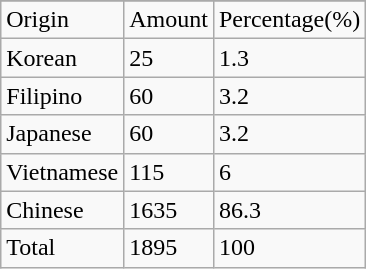<table class="wikitable">
<tr>
</tr>
<tr>
<td>Origin</td>
<td>Amount</td>
<td>Percentage(%)</td>
</tr>
<tr>
<td>Korean</td>
<td>25</td>
<td>1.3</td>
</tr>
<tr>
<td>Filipino</td>
<td>60</td>
<td>3.2</td>
</tr>
<tr>
<td>Japanese</td>
<td>60</td>
<td>3.2</td>
</tr>
<tr>
<td>Vietnamese</td>
<td>115</td>
<td>6</td>
</tr>
<tr>
<td>Chinese</td>
<td>1635</td>
<td>86.3</td>
</tr>
<tr>
<td>Total</td>
<td>1895</td>
<td>100</td>
</tr>
</table>
